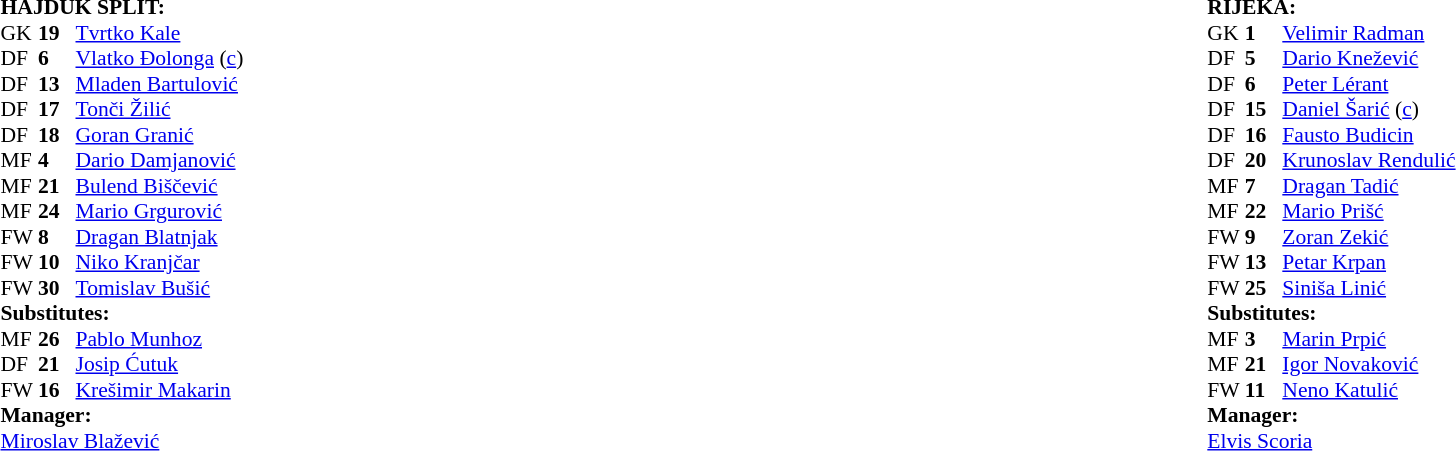<table width="100%">
<tr>
<td valign="top" width="40%"><br><table style="font-size:90%" cellspacing="0" cellpadding="0">
<tr>
<td colspan=4><strong>HAJDUK SPLIT:</strong></td>
</tr>
<tr>
<th width="25"></th>
<th width="25"></th>
<th width="125"></th>
<th width="35"></th>
</tr>
<tr>
<td>GK</td>
<td><strong>19</strong></td>
<td> <a href='#'>Tvrtko Kale</a></td>
</tr>
<tr>
<td>DF</td>
<td><strong>6</strong></td>
<td> <a href='#'>Vlatko Đolonga</a> (<a href='#'>c</a>)</td>
<td></td>
<td></td>
</tr>
<tr>
<td>DF</td>
<td><strong>13</strong></td>
<td> <a href='#'>Mladen Bartulović</a></td>
</tr>
<tr>
<td>DF</td>
<td><strong>17</strong></td>
<td> <a href='#'>Tonči Žilić</a></td>
</tr>
<tr>
<td>DF</td>
<td><strong>18</strong></td>
<td> <a href='#'>Goran Granić</a></td>
</tr>
<tr>
<td>MF</td>
<td><strong>4</strong></td>
<td> <a href='#'>Dario Damjanović</a></td>
</tr>
<tr>
<td>MF</td>
<td><strong>21</strong></td>
<td> <a href='#'>Bulend Biščević</a></td>
<td></td>
<td></td>
</tr>
<tr>
<td>MF</td>
<td><strong>24</strong></td>
<td> <a href='#'>Mario Grgurović</a></td>
</tr>
<tr>
<td>FW</td>
<td><strong>8</strong></td>
<td> <a href='#'>Dragan Blatnjak</a></td>
<td></td>
<td></td>
</tr>
<tr>
<td>FW</td>
<td><strong>10</strong></td>
<td> <a href='#'>Niko Kranjčar</a></td>
</tr>
<tr>
<td>FW</td>
<td><strong>30</strong></td>
<td> <a href='#'>Tomislav Bušić</a></td>
</tr>
<tr>
<td colspan=3><strong>Substitutes:</strong></td>
</tr>
<tr>
<td>MF</td>
<td><strong>26</strong></td>
<td> <a href='#'>Pablo Munhoz</a></td>
<td></td>
<td></td>
</tr>
<tr>
<td>DF</td>
<td><strong>21</strong></td>
<td> <a href='#'>Josip Ćutuk</a></td>
<td></td>
<td></td>
</tr>
<tr>
<td>FW</td>
<td><strong>16</strong></td>
<td> <a href='#'>Krešimir Makarin</a></td>
<td></td>
<td></td>
</tr>
<tr>
<td colspan=3><strong>Manager:</strong></td>
</tr>
<tr>
<td colspan=4> <a href='#'>Miroslav Blažević</a></td>
</tr>
</table>
</td>
<td valign="top" width="50%"><br><table style="font-size: 90%" cellspacing="0" cellpadding="0" align="center">
<tr>
<td colspan=4><strong>RIJEKA:</strong></td>
</tr>
<tr>
<th width="25"></th>
<th width="25"></th>
<th width="125"></th>
<th width="35"></th>
</tr>
<tr>
<td>GK</td>
<td><strong>1</strong></td>
<td> <a href='#'>Velimir Radman</a></td>
</tr>
<tr>
<td>DF</td>
<td><strong>5</strong></td>
<td> <a href='#'>Dario Knežević</a></td>
</tr>
<tr>
<td>DF</td>
<td><strong>6</strong></td>
<td> <a href='#'>Peter Lérant</a></td>
</tr>
<tr>
<td>DF</td>
<td><strong>15</strong></td>
<td> <a href='#'>Daniel Šarić</a> (<a href='#'>c</a>)</td>
<td></td>
<td></td>
</tr>
<tr>
<td>DF</td>
<td><strong>16</strong></td>
<td> <a href='#'>Fausto Budicin</a></td>
</tr>
<tr>
<td>DF</td>
<td><strong>20</strong></td>
<td> <a href='#'>Krunoslav Rendulić</a></td>
</tr>
<tr>
<td>MF</td>
<td><strong>7</strong></td>
<td> <a href='#'>Dragan Tadić</a></td>
</tr>
<tr>
<td>MF</td>
<td><strong>22</strong></td>
<td> <a href='#'>Mario Prišć</a></td>
</tr>
<tr>
<td>FW</td>
<td><strong>9</strong></td>
<td> <a href='#'>Zoran Zekić</a></td>
</tr>
<tr>
<td>FW</td>
<td><strong>13</strong></td>
<td> <a href='#'>Petar Krpan</a></td>
<td></td>
<td></td>
</tr>
<tr>
<td>FW</td>
<td><strong>25</strong></td>
<td> <a href='#'>Siniša Linić</a></td>
<td></td>
<td></td>
</tr>
<tr>
<td colspan=3><strong>Substitutes:</strong></td>
</tr>
<tr>
<td>MF</td>
<td><strong>3</strong></td>
<td> <a href='#'>Marin Prpić</a></td>
<td></td>
<td></td>
</tr>
<tr>
<td>MF</td>
<td><strong>21</strong></td>
<td> <a href='#'>Igor Novaković</a></td>
<td></td>
<td></td>
</tr>
<tr>
<td>FW</td>
<td><strong>11</strong></td>
<td> <a href='#'>Neno Katulić</a></td>
<td></td>
<td></td>
</tr>
<tr>
<td colspan=3><strong>Manager:</strong></td>
</tr>
<tr>
<td colspan=4> <a href='#'>Elvis Scoria</a></td>
</tr>
</table>
</td>
</tr>
</table>
